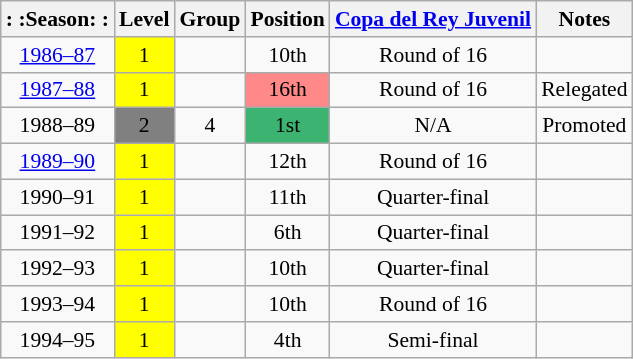<table class="wikitable" style="text-align:center; font-size:90%">
<tr>
<th>: :Season: :</th>
<th>Level</th>
<th>Group</th>
<th>Position</th>
<th><a href='#'>Copa del Rey Juvenil</a></th>
<th>Notes</th>
</tr>
<tr>
<td><a href='#'>1986–87</a></td>
<td bgcolor=#FFFF00>1</td>
<td></td>
<td>10th</td>
<td>Round of 16</td>
<td></td>
</tr>
<tr>
<td><a href='#'>1987–88</a></td>
<td bgcolor=#FFFF00>1</td>
<td></td>
<td bgcolor=#FF8888>16th</td>
<td>Round of 16</td>
<td>Relegated</td>
</tr>
<tr>
<td>1988–89</td>
<td bgcolor=#808080>2</td>
<td>4</td>
<td bgcolor="#3CB371">1st</td>
<td>N/A</td>
<td>Promoted</td>
</tr>
<tr>
<td><a href='#'>1989–90</a></td>
<td bgcolor=#FFFF00>1</td>
<td></td>
<td>12th</td>
<td>Round of 16</td>
<td></td>
</tr>
<tr>
<td>1990–91</td>
<td bgcolor=#FFFF00>1</td>
<td></td>
<td>11th</td>
<td>Quarter-final</td>
<td></td>
</tr>
<tr>
<td>1991–92</td>
<td bgcolor=#FFFF00>1</td>
<td></td>
<td>6th</td>
<td>Quarter-final</td>
<td></td>
</tr>
<tr>
<td>1992–93</td>
<td bgcolor=#FFFF00>1</td>
<td></td>
<td>10th</td>
<td>Quarter-final</td>
<td></td>
</tr>
<tr>
<td>1993–94</td>
<td bgcolor=#FFFF00>1</td>
<td></td>
<td>10th</td>
<td>Round of 16</td>
<td></td>
</tr>
<tr>
<td>1994–95</td>
<td bgcolor=#FFFF00>1</td>
<td></td>
<td>4th</td>
<td>Semi-final</td>
<td></td>
</tr>
</table>
